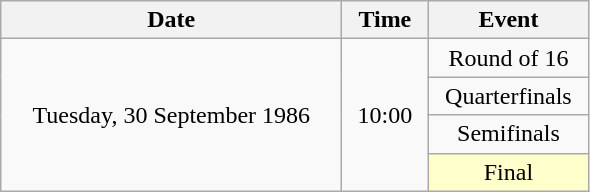<table class = "wikitable" style="text-align:center;">
<tr>
<th width=220>Date</th>
<th width=50>Time</th>
<th width=100>Event</th>
</tr>
<tr>
<td rowspan=4>Tuesday, 30 September 1986</td>
<td rowspan=4>10:00</td>
<td>Round of 16</td>
</tr>
<tr>
<td>Quarterfinals</td>
</tr>
<tr>
<td>Semifinals</td>
</tr>
<tr>
<td bgcolor=ffffcc>Final</td>
</tr>
</table>
